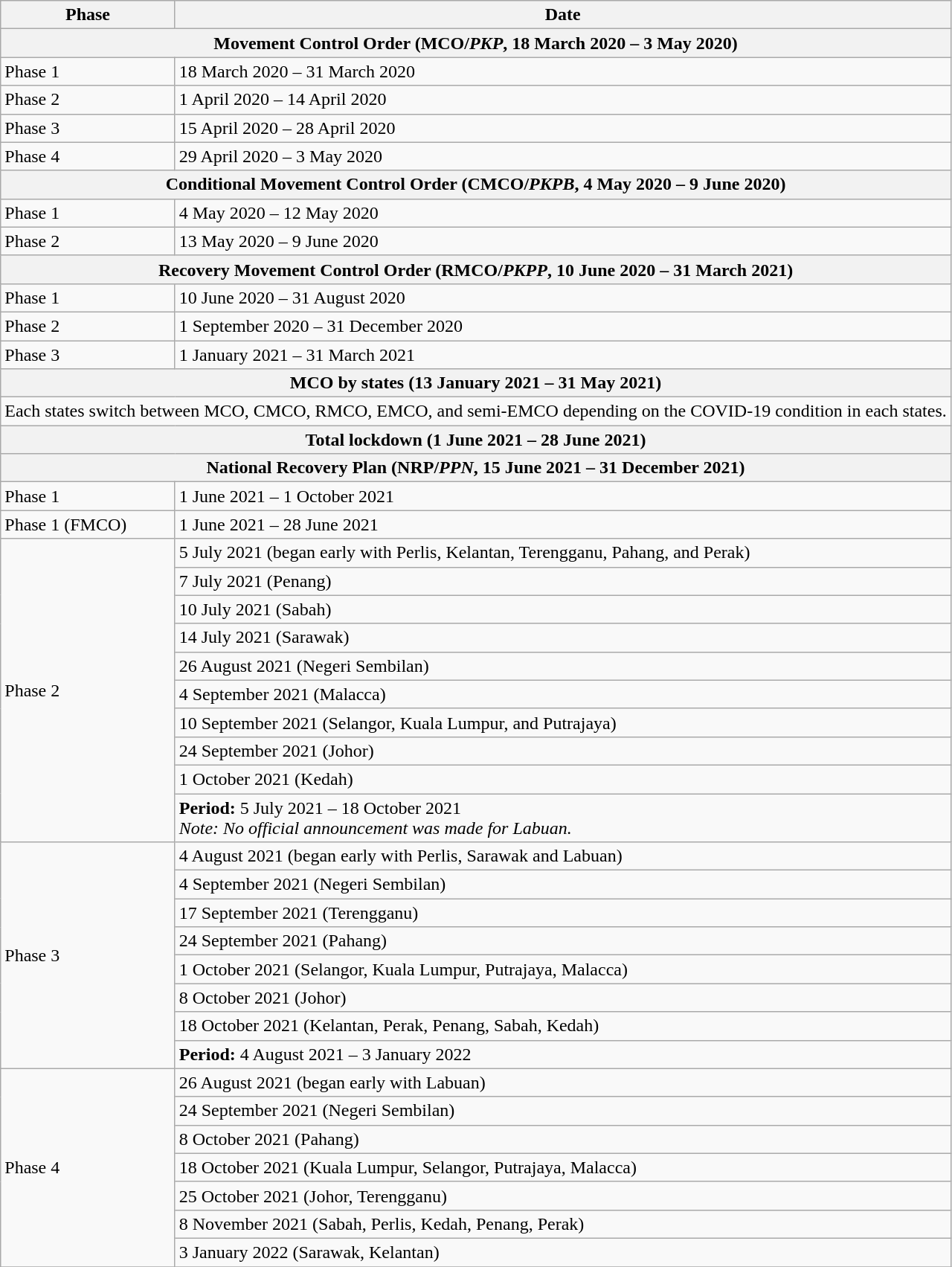<table class="wikitable">
<tr>
<th>Phase</th>
<th>Date</th>
</tr>
<tr>
<th colspan="2">Movement Control Order (MCO/<em>PKP</em>, 18 March 2020 – 3 May 2020)</th>
</tr>
<tr>
<td>Phase 1</td>
<td>18 March 2020 – 31 March 2020</td>
</tr>
<tr>
<td>Phase 2</td>
<td>1 April 2020 – 14 April 2020</td>
</tr>
<tr>
<td>Phase 3</td>
<td>15 April 2020 – 28 April 2020</td>
</tr>
<tr>
<td>Phase 4</td>
<td>29 April 2020 – 3 May 2020</td>
</tr>
<tr>
<th colspan="2">Conditional Movement Control Order (CMCO/<em>PKPB</em>, 4 May 2020 – 9 June 2020)</th>
</tr>
<tr>
<td>Phase 1</td>
<td>4 May 2020 – 12 May 2020</td>
</tr>
<tr>
<td>Phase 2</td>
<td>13 May 2020 – 9 June 2020</td>
</tr>
<tr>
<th colspan="2">Recovery Movement Control Order (RMCO/<em>PKPP</em>, 10 June 2020 – 31 March 2021)</th>
</tr>
<tr>
<td>Phase 1</td>
<td>10 June 2020 – 31 August 2020</td>
</tr>
<tr>
<td>Phase 2</td>
<td>1 September 2020 – 31 December 2020</td>
</tr>
<tr>
<td>Phase 3</td>
<td>1 January 2021 – 31 March 2021</td>
</tr>
<tr>
<th colspan="2">MCO by states (13 January 2021 – 31 May 2021)</th>
</tr>
<tr>
<td colspan="2">Each states switch between MCO, CMCO, RMCO, EMCO, and semi-EMCO depending on the COVID-19 condition in each states.</td>
</tr>
<tr>
<th colspan="2">Total lockdown (1 June 2021 – 28 June 2021)</th>
</tr>
<tr>
<th colspan="2">National Recovery Plan (NRP/<em>PPN</em>, 15 June 2021 – 31 December 2021)</th>
</tr>
<tr>
<td>Phase 1</td>
<td>1 June 2021 – 1 October 2021</td>
</tr>
<tr>
<td>Phase 1 (FMCO)</td>
<td>1 June 2021 – 28 June 2021</td>
</tr>
<tr>
<td rowspan="10">Phase 2</td>
<td>5 July 2021 (began early with Perlis, Kelantan, Terengganu, Pahang, and Perak)</td>
</tr>
<tr>
<td>7 July 2021 (Penang)</td>
</tr>
<tr>
<td>10 July 2021 (Sabah)</td>
</tr>
<tr>
<td>14 July 2021 (Sarawak)</td>
</tr>
<tr>
<td>26 August 2021 (Negeri Sembilan)</td>
</tr>
<tr>
<td>4 September 2021 (Malacca)</td>
</tr>
<tr>
<td>10 September 2021 (Selangor, Kuala Lumpur, and Putrajaya)</td>
</tr>
<tr>
<td>24 September 2021 (Johor)</td>
</tr>
<tr>
<td>1 October 2021 (Kedah)</td>
</tr>
<tr>
<td><strong>Period:</strong> 5 July 2021 – 18 October 2021<br><em>Note: No official announcement was made for Labuan.</em></td>
</tr>
<tr>
<td rowspan="8">Phase 3</td>
<td>4 August 2021 (began early with Perlis, Sarawak and Labuan)</td>
</tr>
<tr>
<td>4 September 2021 (Negeri Sembilan)</td>
</tr>
<tr>
<td>17 September 2021 (Terengganu)</td>
</tr>
<tr>
<td>24 September 2021 (Pahang)</td>
</tr>
<tr>
<td>1 October 2021 (Selangor, Kuala Lumpur, Putrajaya, Malacca)</td>
</tr>
<tr>
<td>8 October 2021 (Johor)</td>
</tr>
<tr>
<td>18 October 2021 (Kelantan, Perak, Penang, Sabah, Kedah)</td>
</tr>
<tr>
<td><strong>Period:</strong> 4 August 2021 – 3 January 2022</td>
</tr>
<tr>
<td rowspan="7">Phase 4</td>
<td>26 August 2021 (began early with Labuan)</td>
</tr>
<tr>
<td>24 September 2021 (Negeri Sembilan)</td>
</tr>
<tr>
<td>8 October 2021 (Pahang)</td>
</tr>
<tr>
<td>18 October 2021 (Kuala Lumpur, Selangor, Putrajaya, Malacca)</td>
</tr>
<tr>
<td>25 October 2021 (Johor, Terengganu)</td>
</tr>
<tr>
<td>8 November 2021 (Sabah, Perlis, Kedah, Penang, Perak)</td>
</tr>
<tr>
<td>3 January 2022 (Sarawak, Kelantan)</td>
</tr>
<tr>
</tr>
</table>
